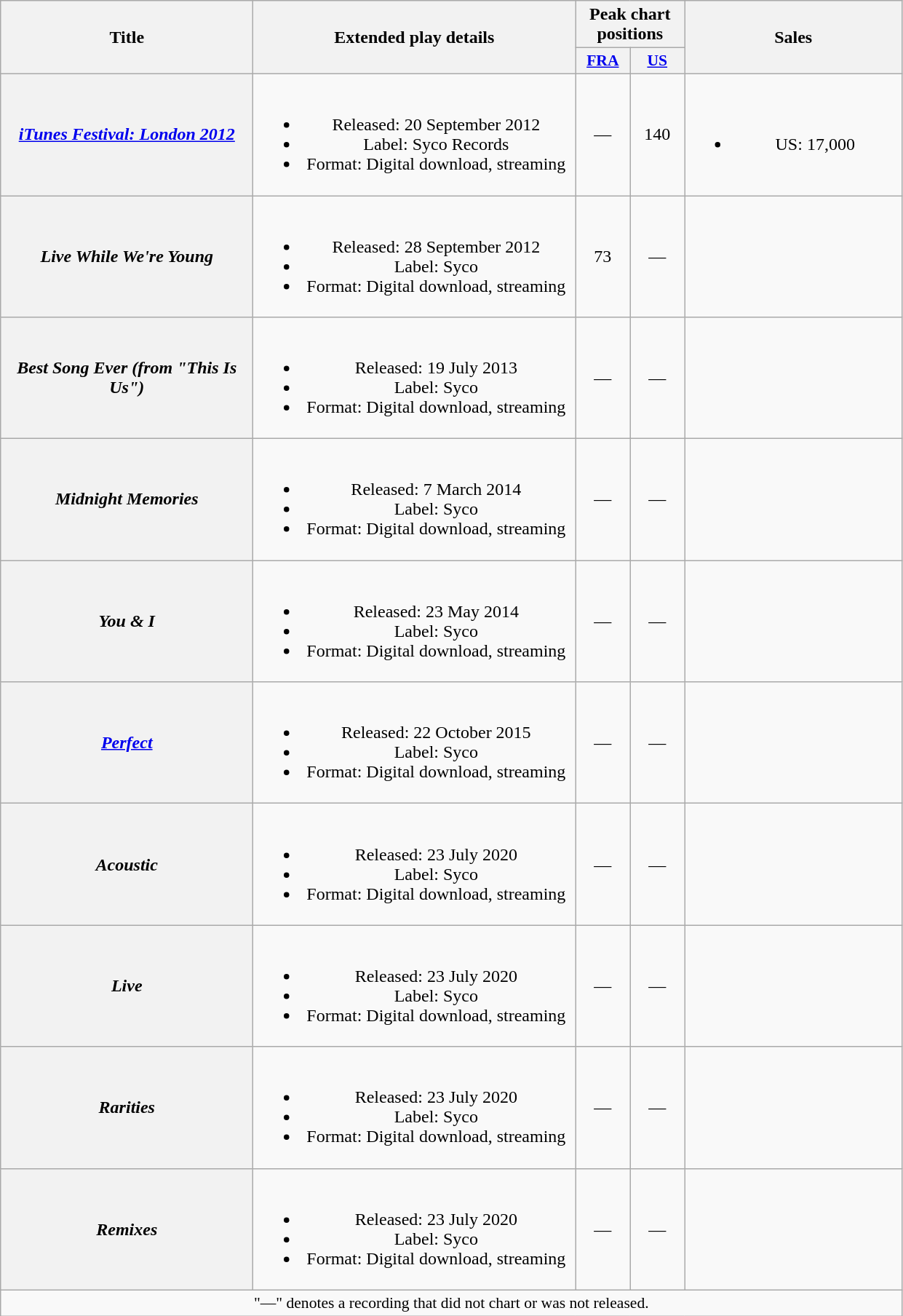<table class="wikitable plainrowheaders" style="text-align:center;">
<tr>
<th scope="col" rowspan="2" style="width:14em;">Title</th>
<th scope="col" rowspan="2" style="width:18em;">Extended play details</th>
<th scope="col" colspan="2">Peak chart positions</th>
<th scope="col" rowspan="2" style="width:12em;">Sales</th>
</tr>
<tr>
<th scope="col" style="width:3em;font-size:90%;"><a href='#'>FRA</a><br></th>
<th scope="col" style="width:3em;font-size:90%;"><a href='#'>US</a><br></th>
</tr>
<tr>
<th scope="row"><em><a href='#'>iTunes Festival: London 2012</a></em></th>
<td><br><ul><li>Released: 20 September 2012</li><li>Label: Syco Records</li><li>Format: Digital download, streaming</li></ul></td>
<td>—</td>
<td>140</td>
<td><br><ul><li>US: 17,000</li></ul></td>
</tr>
<tr>
<th scope="row"><em>Live While We're Young</em></th>
<td><br><ul><li>Released: 28 September 2012</li><li>Label: Syco</li><li>Format: Digital download, streaming</li></ul></td>
<td>73</td>
<td>—</td>
<td></td>
</tr>
<tr>
<th scope="row"><em>Best Song Ever (from "This Is Us")</em></th>
<td><br><ul><li>Released: 19 July 2013</li><li>Label: Syco</li><li>Format: Digital download, streaming</li></ul></td>
<td>—</td>
<td>—</td>
<td></td>
</tr>
<tr>
<th scope="row"><em>Midnight Memories</em></th>
<td><br><ul><li>Released: 7 March 2014</li><li>Label: Syco</li><li>Format: Digital download, streaming</li></ul></td>
<td>—</td>
<td>—</td>
<td></td>
</tr>
<tr>
<th scope="row"><em>You & I</em></th>
<td><br><ul><li>Released: 23 May 2014</li><li>Label: Syco</li><li>Format: Digital download, streaming</li></ul></td>
<td>—</td>
<td>—</td>
<td></td>
</tr>
<tr>
<th scope="row"><em><a href='#'>Perfect</a></em></th>
<td><br><ul><li>Released: 22 October 2015</li><li>Label: Syco</li><li>Format: Digital download, streaming</li></ul></td>
<td>—</td>
<td>—</td>
<td></td>
</tr>
<tr>
<th scope="row"><em>Acoustic</em></th>
<td><br><ul><li>Released: 23 July 2020</li><li>Label: Syco</li><li>Format: Digital download, streaming</li></ul></td>
<td>—</td>
<td>—</td>
<td></td>
</tr>
<tr>
<th scope="row"><em>Live</em></th>
<td><br><ul><li>Released: 23 July 2020</li><li>Label: Syco</li><li>Format: Digital download, streaming</li></ul></td>
<td>—</td>
<td>—</td>
<td></td>
</tr>
<tr>
<th scope="row"><em>Rarities</em></th>
<td><br><ul><li>Released: 23 July 2020</li><li>Label: Syco</li><li>Format: Digital download, streaming</li></ul></td>
<td>—</td>
<td>—</td>
<td></td>
</tr>
<tr>
<th scope="row"><em>Remixes</em></th>
<td><br><ul><li>Released: 23 July 2020</li><li>Label: Syco</li><li>Format: Digital download, streaming</li></ul></td>
<td>—</td>
<td>—</td>
<td></td>
</tr>
<tr>
<td colspan="6" style="font-size:90%">"—" denotes a recording that did not chart or was not released.</td>
</tr>
</table>
